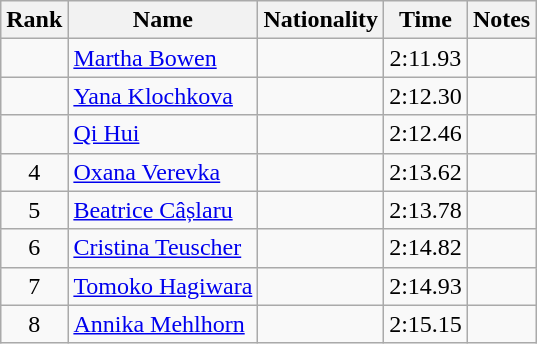<table class="wikitable sortable" style="text-align:center">
<tr>
<th>Rank</th>
<th>Name</th>
<th>Nationality</th>
<th>Time</th>
<th>Notes</th>
</tr>
<tr>
<td></td>
<td align=left><a href='#'>Martha Bowen</a></td>
<td align=left></td>
<td>2:11.93</td>
<td></td>
</tr>
<tr>
<td></td>
<td align=left><a href='#'>Yana Klochkova</a></td>
<td align=left></td>
<td>2:12.30</td>
<td></td>
</tr>
<tr>
<td></td>
<td align=left><a href='#'>Qi Hui</a></td>
<td align=left></td>
<td>2:12.46</td>
<td></td>
</tr>
<tr>
<td>4</td>
<td align=left><a href='#'>Oxana Verevka</a></td>
<td align=left></td>
<td>2:13.62</td>
<td></td>
</tr>
<tr>
<td>5</td>
<td align=left><a href='#'>Beatrice Câșlaru</a></td>
<td align=left></td>
<td>2:13.78</td>
<td></td>
</tr>
<tr>
<td>6</td>
<td align=left><a href='#'>Cristina Teuscher</a></td>
<td align=left></td>
<td>2:14.82</td>
<td></td>
</tr>
<tr>
<td>7</td>
<td align=left><a href='#'>Tomoko Hagiwara</a></td>
<td align=left></td>
<td>2:14.93</td>
<td></td>
</tr>
<tr>
<td>8</td>
<td align=left><a href='#'>Annika Mehlhorn</a></td>
<td align=left></td>
<td>2:15.15</td>
<td></td>
</tr>
</table>
